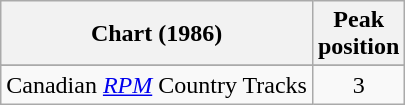<table class="wikitable sortable">
<tr>
<th align="left">Chart (1986)</th>
<th align="center">Peak<br>position</th>
</tr>
<tr>
</tr>
<tr>
<td align="left">Canadian <em><a href='#'>RPM</a></em> Country Tracks</td>
<td align="center">3</td>
</tr>
</table>
